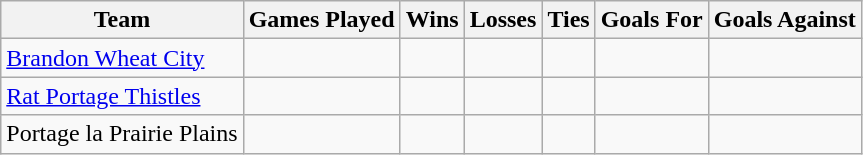<table class="wikitable">
<tr>
<th>Team</th>
<th>Games Played</th>
<th>Wins</th>
<th>Losses</th>
<th>Ties</th>
<th>Goals For</th>
<th>Goals Against</th>
</tr>
<tr>
<td><a href='#'>Brandon Wheat City</a></td>
<td></td>
<td></td>
<td></td>
<td></td>
<td></td>
<td></td>
</tr>
<tr>
<td><a href='#'>Rat Portage Thistles</a></td>
<td></td>
<td></td>
<td></td>
<td></td>
<td></td>
<td></td>
</tr>
<tr>
<td>Portage la Prairie Plains</td>
<td></td>
<td></td>
<td></td>
<td></td>
<td></td>
<td></td>
</tr>
</table>
